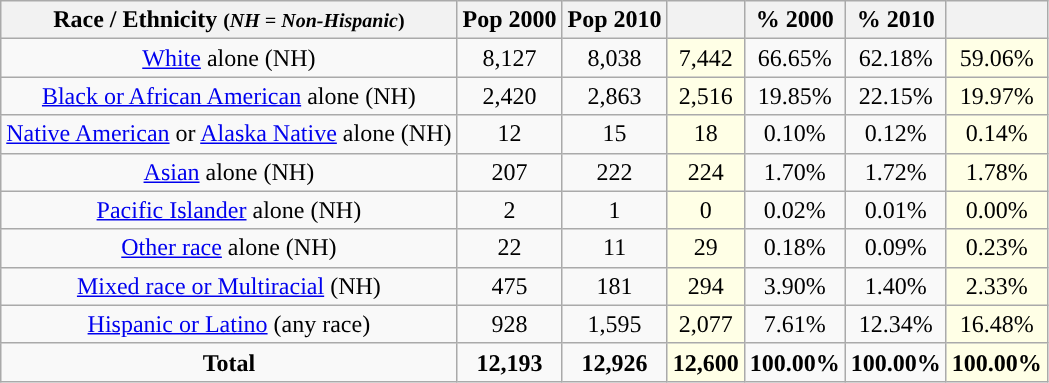<table class="wikitable" style="text-align:center;">
<tr>
<th>Race / Ethnicity <small>(<em>NH = Non-Hispanic</em>)</small></th>
<th>Pop 2000</th>
<th>Pop 2010</th>
<th></th>
<th>% 2000</th>
<th>% 2010</th>
<th></th>
</tr>
<tr>
<td><a href='#'>White</a> alone (NH)</td>
<td>8,127</td>
<td>8,038</td>
<td style='background: #ffffe6;'>7,442</td>
<td>66.65%</td>
<td>62.18%</td>
<td style='background: #ffffe6;'>59.06%</td>
</tr>
<tr>
<td><a href='#'>Black or African American</a> alone (NH)</td>
<td>2,420</td>
<td>2,863</td>
<td style='background: #ffffe6;'>2,516</td>
<td>19.85%</td>
<td>22.15%</td>
<td style='background: #ffffe6;'>19.97%</td>
</tr>
<tr>
<td><a href='#'>Native American</a> or <a href='#'>Alaska Native</a> alone (NH)</td>
<td>12</td>
<td>15</td>
<td style='background: #ffffe6;'>18</td>
<td>0.10%</td>
<td>0.12%</td>
<td style='background: #ffffe6;'>0.14%</td>
</tr>
<tr>
<td><a href='#'>Asian</a> alone (NH)</td>
<td>207</td>
<td>222</td>
<td style='background: #ffffe6;'>224</td>
<td>1.70%</td>
<td>1.72%</td>
<td style='background: #ffffe6;'>1.78%</td>
</tr>
<tr>
<td><a href='#'>Pacific Islander</a> alone (NH)</td>
<td>2</td>
<td>1</td>
<td style='background: #ffffe6;'>0</td>
<td>0.02%</td>
<td>0.01%</td>
<td style='background: #ffffe6;'>0.00%</td>
</tr>
<tr>
<td><a href='#'>Other race</a> alone (NH)</td>
<td>22</td>
<td>11</td>
<td style='background: #ffffe6;'>29</td>
<td>0.18%</td>
<td>0.09%</td>
<td style='background: #ffffe6;'>0.23%</td>
</tr>
<tr>
<td><a href='#'>Mixed race or Multiracial</a> (NH)</td>
<td>475</td>
<td>181</td>
<td style='background: #ffffe6;'>294</td>
<td>3.90%</td>
<td>1.40%</td>
<td style='background: #ffffe6;'>2.33%</td>
</tr>
<tr>
<td><a href='#'>Hispanic or Latino</a> (any race)</td>
<td>928</td>
<td>1,595</td>
<td style='background: #ffffe6;'>2,077</td>
<td>7.61%</td>
<td>12.34%</td>
<td style='background: #ffffe6;'>16.48%</td>
</tr>
<tr>
<td><strong>Total</strong></td>
<td><strong>12,193</strong></td>
<td><strong>12,926</strong></td>
<td style='background: #ffffe6;'><strong>12,600</strong></td>
<td><strong>100.00%</strong></td>
<td><strong>100.00%</strong></td>
<td style='background: #ffffe6;'><strong>100.00%</strong></td>
</tr>
</table>
